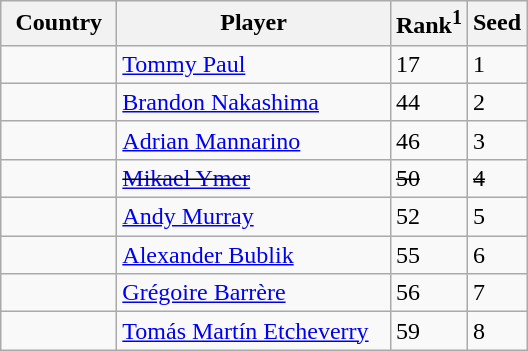<table class="sortable wikitable">
<tr>
<th width="70">Country</th>
<th width="175">Player</th>
<th>Rank<sup>1</sup></th>
<th>Seed</th>
</tr>
<tr>
<td></td>
<td><a href='#'>Tommy Paul</a></td>
<td>17</td>
<td>1</td>
</tr>
<tr>
<td></td>
<td><a href='#'>Brandon Nakashima</a></td>
<td>44</td>
<td>2</td>
</tr>
<tr>
<td></td>
<td><a href='#'>Adrian Mannarino</a></td>
<td>46</td>
<td>3</td>
</tr>
<tr>
<td><s></s></td>
<td><s><a href='#'>Mikael Ymer</a></s></td>
<td><s>50</s></td>
<td><s>4</s></td>
</tr>
<tr>
<td></td>
<td><a href='#'>Andy Murray</a></td>
<td>52</td>
<td>5</td>
</tr>
<tr>
<td></td>
<td><a href='#'>Alexander Bublik</a></td>
<td>55</td>
<td>6</td>
</tr>
<tr>
<td></td>
<td><a href='#'>Grégoire Barrère</a></td>
<td>56</td>
<td>7</td>
</tr>
<tr>
<td></td>
<td><a href='#'>Tomás Martín Etcheverry</a></td>
<td>59</td>
<td>8</td>
</tr>
</table>
